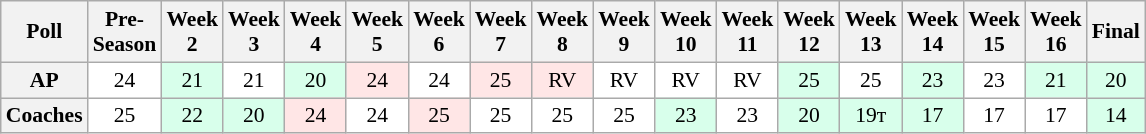<table class="wikitable" style="white-space:nowrap;font-size:90%">
<tr>
<th>Poll</th>
<th>Pre-<br>Season</th>
<th>Week<br>2</th>
<th>Week<br>3</th>
<th>Week<br>4</th>
<th>Week<br>5</th>
<th>Week<br>6</th>
<th>Week<br>7</th>
<th>Week<br>8</th>
<th>Week<br>9</th>
<th>Week<br>10</th>
<th>Week<br>11</th>
<th>Week<br>12</th>
<th>Week<br>13</th>
<th>Week<br>14</th>
<th>Week<br>15</th>
<th>Week<br>16</th>
<th>Final</th>
</tr>
<tr style="text-align:center;">
<th>AP</th>
<td style="background:#FFF;">24</td>
<td style="background:#D8FFEB;">21</td>
<td style="background:#FFF;">21</td>
<td style="background:#D8FFEB;">20</td>
<td style="background:#FFE6E6;">24</td>
<td style="background:#FFF;">24</td>
<td style="background:#FFE6E6;">25</td>
<td style="background:#FFE6E6;">RV</td>
<td style="background:#FFF;">RV</td>
<td style="background:#FFF;">RV</td>
<td style="background:#FFF;">RV</td>
<td style="background:#D8FFEB;">25</td>
<td style="background:#FFF;">25</td>
<td style="background:#D8FFEB;">23</td>
<td style="background:#FFF;">23</td>
<td style="background:#D8FFEB;">21</td>
<td style="background:#D8FFEB;">20</td>
</tr>
<tr style="text-align:center;">
<th>Coaches</th>
<td style="background:#FFF;">25</td>
<td style="background:#D8FFEB;">22</td>
<td style="background:#D8FFEB;">20</td>
<td style="background:#FFE6E6;">24</td>
<td style="background:#FFF;">24</td>
<td style="background:#FFE6E6;">25</td>
<td style="background:#FFF;">25</td>
<td style="background:#FFF;">25</td>
<td style="background:#FFF;">25</td>
<td style="background:#D8FFEB;">23</td>
<td style="background:#FFF;">23</td>
<td style="background:#D8FFEB;">20</td>
<td style="background:#D8FFEB;">19т</td>
<td style="background:#D8FFEB;">17</td>
<td style="background:#FFF;">17</td>
<td style="background:#FFF;">17</td>
<td style="background:#D8FFEB;">14</td>
</tr>
</table>
